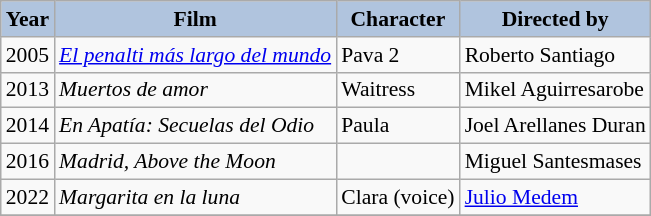<table class="wikitable" style="font-size: 90%;">
<tr>
<th style="background: #B0C4DE;">Year</th>
<th style="background: #B0C4DE;">Film</th>
<th style="background: #B0C4DE;">Character</th>
<th style="background: #B0C4DE;">Directed by</th>
</tr>
<tr>
<td>2005</td>
<td><em><a href='#'>El penalti más largo del mundo</a></em></td>
<td>Pava 2</td>
<td>Roberto Santiago</td>
</tr>
<tr>
<td>2013</td>
<td><em>Muertos de amor</em></td>
<td>Waitress</td>
<td>Mikel Aguirresarobe</td>
</tr>
<tr>
<td>2014</td>
<td><em>En Apatía: Secuelas del Odio</em></td>
<td>Paula</td>
<td>Joel Arellanes Duran</td>
</tr>
<tr>
<td>2016</td>
<td><em>Madrid, Above the Moon</em></td>
<td></td>
<td>Miguel Santesmases</td>
</tr>
<tr>
<td>2022</td>
<td><em>Margarita en la luna</em></td>
<td>Clara (voice)</td>
<td><a href='#'>Julio Medem</a></td>
</tr>
<tr>
</tr>
</table>
